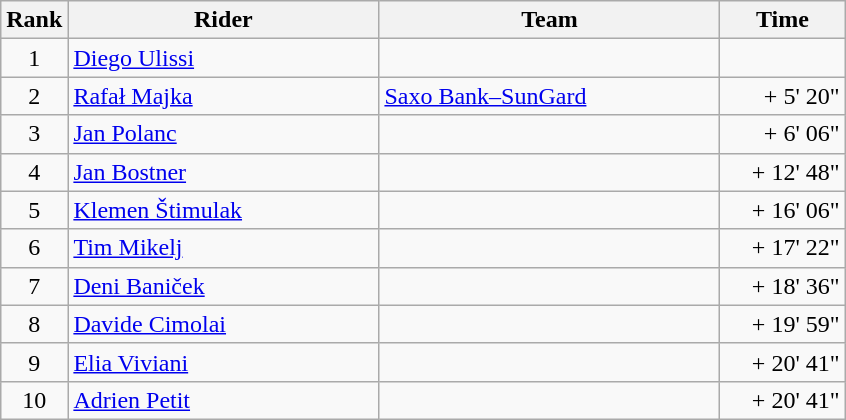<table class="wikitable">
<tr>
<th>Rank</th>
<th>Rider</th>
<th>Team</th>
<th>Time</th>
</tr>
<tr>
<td align=center>1</td>
<td width=200> <a href='#'>Diego Ulissi</a> </td>
<td width=220></td>
<td width=76 align=right></td>
</tr>
<tr>
<td align=center>2</td>
<td> <a href='#'>Rafał Majka</a></td>
<td><a href='#'>Saxo Bank–SunGard</a></td>
<td align=right>+ 5' 20"</td>
</tr>
<tr>
<td align=center>3</td>
<td> <a href='#'>Jan Polanc</a></td>
<td></td>
<td align=right>+ 6' 06"</td>
</tr>
<tr>
<td align=center>4</td>
<td> <a href='#'>Jan Bostner</a></td>
<td></td>
<td align=right>+ 12' 48"</td>
</tr>
<tr>
<td align=center>5</td>
<td> <a href='#'>Klemen Štimulak</a></td>
<td></td>
<td align=right>+ 16' 06"</td>
</tr>
<tr>
<td align=center>6</td>
<td> <a href='#'>Tim Mikelj</a></td>
<td></td>
<td align=right>+ 17' 22"</td>
</tr>
<tr>
<td align=center>7</td>
<td> <a href='#'>Deni Baniček</a></td>
<td></td>
<td align=right>+ 18' 36"</td>
</tr>
<tr>
<td align=center>8</td>
<td> <a href='#'>Davide Cimolai</a></td>
<td></td>
<td align=right>+ 19' 59"</td>
</tr>
<tr>
<td align=center>9</td>
<td> <a href='#'>Elia Viviani</a></td>
<td></td>
<td align=right>+ 20' 41"</td>
</tr>
<tr>
<td align=center>10</td>
<td> <a href='#'>Adrien Petit</a></td>
<td></td>
<td align=right>+ 20' 41"</td>
</tr>
</table>
